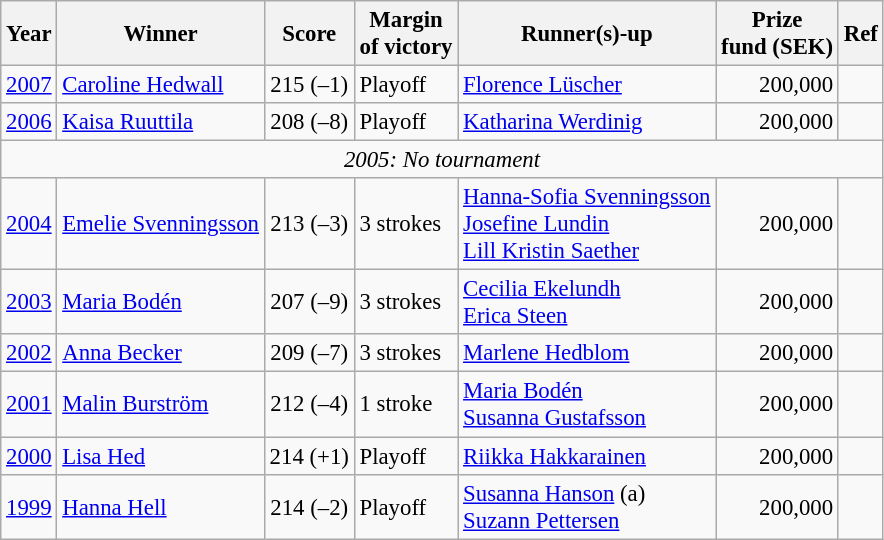<table class=wikitable style="font-size:95%">
<tr>
<th>Year</th>
<th>Winner</th>
<th>Score</th>
<th>Margin<br>of victory</th>
<th>Runner(s)-up</th>
<th>Prize<br>fund (SEK)</th>
<th>Ref</th>
</tr>
<tr>
<td><a href='#'>2007</a></td>
<td> <a href='#'>Caroline Hedwall</a></td>
<td align=center>215 (–1)</td>
<td>Playoff</td>
<td> <a href='#'>Florence Lüscher</a></td>
<td align=right>200,000</td>
<td></td>
</tr>
<tr>
<td><a href='#'>2006</a></td>
<td> <a href='#'>Kaisa Ruuttila</a></td>
<td align=center>208 (–8)</td>
<td>Playoff</td>
<td> <a href='#'>Katharina Werdinig</a></td>
<td align=right>200,000</td>
<td></td>
</tr>
<tr>
<td colspan=7 align=center><em>2005: No tournament</em></td>
</tr>
<tr>
<td><a href='#'>2004</a></td>
<td> <a href='#'>Emelie Svenningsson</a></td>
<td align=center>213 (–3)</td>
<td>3 strokes</td>
<td> <a href='#'>Hanna-Sofia Svenningsson</a><br> <a href='#'>Josefine Lundin</a><br> <a href='#'>Lill Kristin Saether</a></td>
<td align=right>200,000</td>
<td></td>
</tr>
<tr>
<td><a href='#'>2003</a></td>
<td> <a href='#'>Maria Bodén</a></td>
<td align=center>207 (–9)</td>
<td>3 strokes</td>
<td> <a href='#'>Cecilia Ekelundh</a><br> <a href='#'>Erica Steen</a></td>
<td align=right>200,000</td>
<td></td>
</tr>
<tr>
<td><a href='#'>2002</a></td>
<td> <a href='#'>Anna Becker</a></td>
<td align=center>209 (–7)</td>
<td>3 strokes</td>
<td> <a href='#'>Marlene Hedblom</a></td>
<td align=right>200,000</td>
<td></td>
</tr>
<tr>
<td><a href='#'>2001</a></td>
<td> <a href='#'>Malin Burström</a></td>
<td align=center>212 (–4)</td>
<td>1 stroke</td>
<td> <a href='#'>Maria Bodén</a><br> <a href='#'>Susanna Gustafsson</a></td>
<td align=right>200,000</td>
<td></td>
</tr>
<tr>
<td><a href='#'>2000</a></td>
<td> <a href='#'>Lisa Hed</a></td>
<td align=center>214 (+1)</td>
<td>Playoff</td>
<td> <a href='#'>Riikka Hakkarainen</a></td>
<td align=right>200,000</td>
<td></td>
</tr>
<tr>
<td><a href='#'>1999</a></td>
<td> <a href='#'>Hanna Hell</a></td>
<td align=center>214 (–2)</td>
<td>Playoff</td>
<td> <a href='#'>Susanna Hanson</a> (a)<br> <a href='#'>Suzann Pettersen</a></td>
<td align=right>200,000</td>
<td></td>
</tr>
</table>
